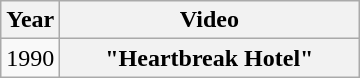<table class="wikitable plainrowheaders">
<tr>
<th>Year</th>
<th style="width:12em;">Video</th>
</tr>
<tr>
<td>1990</td>
<th scope="row">"Heartbreak Hotel"</th>
</tr>
</table>
